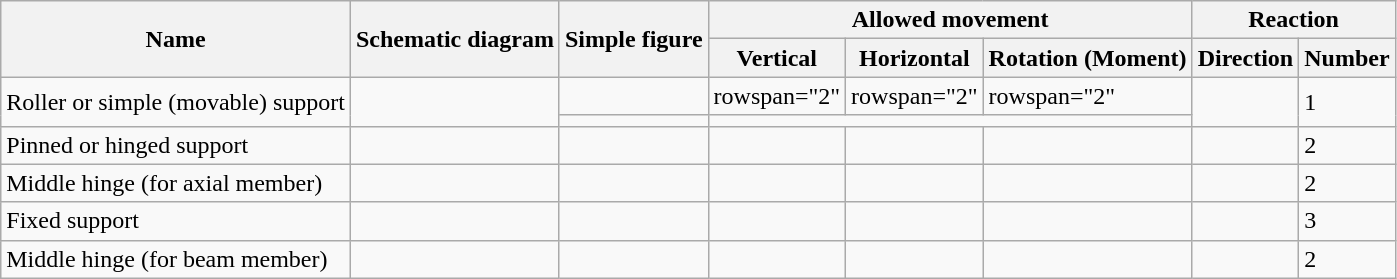<table class = "wikitable">
<tr>
<th rowspan="2">Name</th>
<th rowspan="2">Schematic diagram</th>
<th rowspan="2">Simple figure</th>
<th colspan="3">Allowed movement</th>
<th colspan="2">Reaction</th>
</tr>
<tr>
<th>Vertical</th>
<th>Horizontal</th>
<th>Rotation (Moment)</th>
<th>Direction</th>
<th>Number</th>
</tr>
<tr>
<td rowspan="2">Roller or simple (movable) support</td>
<td rowspan="2"></td>
<td></td>
<td>rowspan="2" </td>
<td>rowspan="2" </td>
<td>rowspan="2" </td>
<td rowspan="2"></td>
<td rowspan="2">1</td>
</tr>
<tr>
<td></td>
</tr>
<tr>
<td>Pinned or hinged support</td>
<td></td>
<td></td>
<td></td>
<td></td>
<td></td>
<td></td>
<td>2</td>
</tr>
<tr>
<td>Middle hinge (for axial member)</td>
<td></td>
<td></td>
<td></td>
<td></td>
<td></td>
<td></td>
<td>2</td>
</tr>
<tr>
<td>Fixed support</td>
<td></td>
<td></td>
<td></td>
<td></td>
<td></td>
<td></td>
<td>3</td>
</tr>
<tr>
<td>Middle hinge (for beam member)</td>
<td></td>
<td></td>
<td></td>
<td></td>
<td></td>
<td></td>
<td>2</td>
</tr>
</table>
